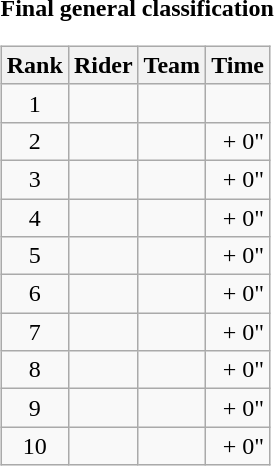<table>
<tr>
<td><strong>Final general classification</strong><br><table class="wikitable">
<tr>
<th scope="col">Rank</th>
<th scope="col">Rider</th>
<th scope="col">Team</th>
<th scope="col">Time</th>
</tr>
<tr>
<td style="text-align:center;">1</td>
<td></td>
<td></td>
<td style="text-align:right;"></td>
</tr>
<tr>
<td style="text-align:center;">2</td>
<td></td>
<td></td>
<td style="text-align:right;">+ 0"</td>
</tr>
<tr>
<td style="text-align:center;">3</td>
<td></td>
<td></td>
<td style="text-align:right;">+ 0"</td>
</tr>
<tr>
<td style="text-align:center;">4</td>
<td></td>
<td></td>
<td style="text-align:right;">+ 0"</td>
</tr>
<tr>
<td style="text-align:center;">5</td>
<td></td>
<td></td>
<td style="text-align:right;">+ 0"</td>
</tr>
<tr>
<td style="text-align:center;">6</td>
<td></td>
<td></td>
<td style="text-align:right;">+ 0"</td>
</tr>
<tr>
<td style="text-align:center;">7</td>
<td></td>
<td></td>
<td style="text-align:right;">+ 0"</td>
</tr>
<tr>
<td style="text-align:center;">8</td>
<td></td>
<td></td>
<td style="text-align:right;">+ 0"</td>
</tr>
<tr>
<td style="text-align:center;">9</td>
<td></td>
<td></td>
<td style="text-align:right;">+ 0"</td>
</tr>
<tr>
<td style="text-align:center;">10</td>
<td></td>
<td></td>
<td style="text-align:right;">+ 0"</td>
</tr>
</table>
</td>
</tr>
</table>
